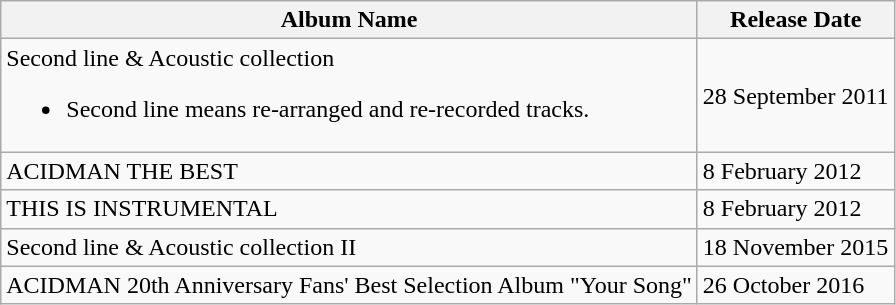<table class="wikitable">
<tr>
<th>Album Name</th>
<th>Release Date</th>
</tr>
<tr>
<td>Second line & Acoustic collection<br><ul><li>Second line means re-arranged and re-recorded tracks.</li></ul></td>
<td>28 September 2011</td>
</tr>
<tr>
<td>ACIDMAN THE BEST</td>
<td>8 February 2012</td>
</tr>
<tr>
<td>THIS IS INSTRUMENTAL</td>
<td>8 February 2012</td>
</tr>
<tr>
<td>Second line & Acoustic collection II</td>
<td>18 November 2015</td>
</tr>
<tr>
<td>ACIDMAN 20th Anniversary Fans' Best Selection Album "Your Song"</td>
<td>26 October 2016</td>
</tr>
</table>
